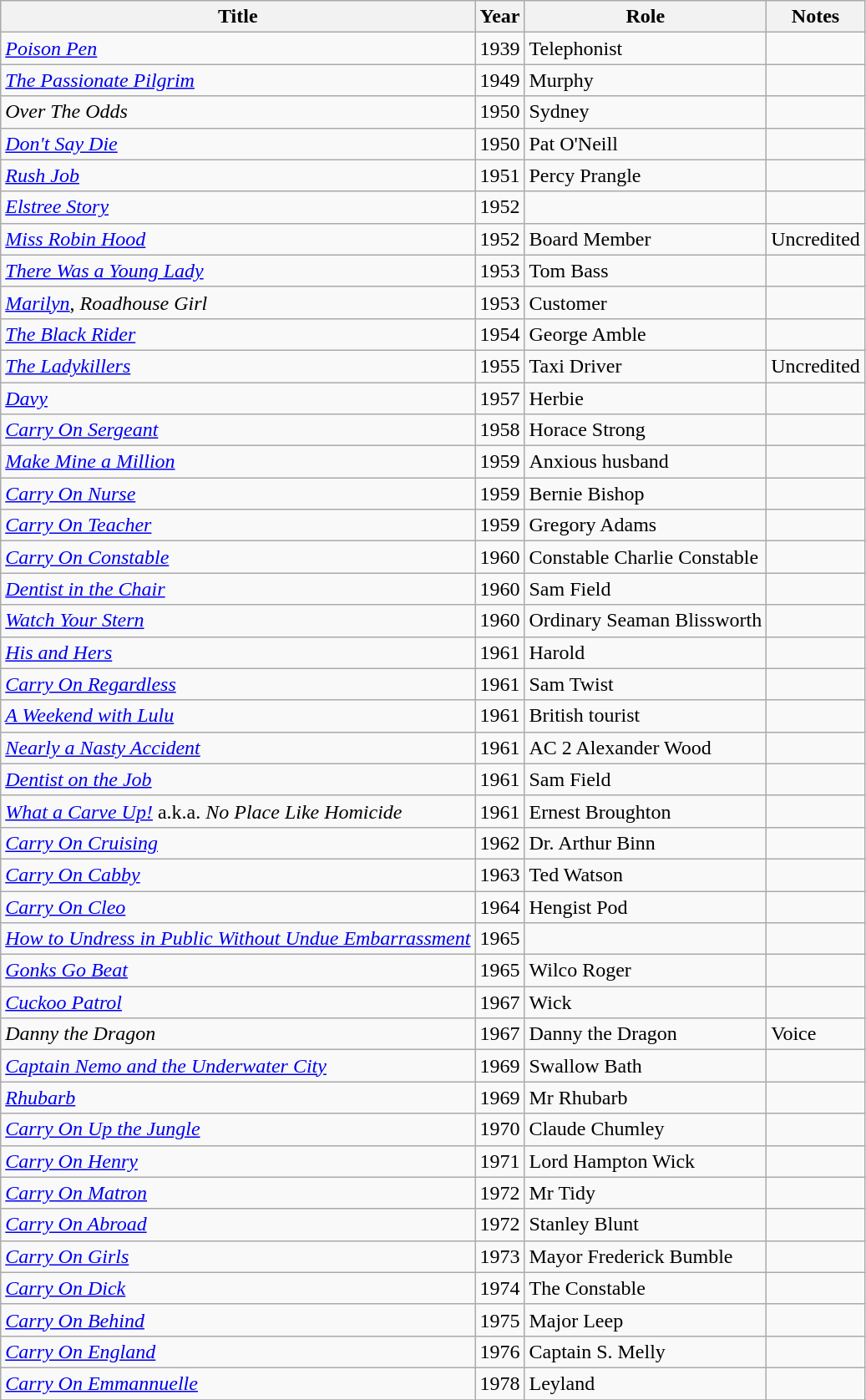<table class="wikitable">
<tr>
<th>Title</th>
<th>Year</th>
<th>Role</th>
<th>Notes</th>
</tr>
<tr>
<td><em><a href='#'>Poison Pen</a></em></td>
<td>1939</td>
<td>Telephonist</td>
<td></td>
</tr>
<tr>
<td><em><a href='#'>The Passionate Pilgrim</a></em></td>
<td>1949</td>
<td>Murphy</td>
<td></td>
</tr>
<tr>
<td><em>Over The Odds</em></td>
<td>1950</td>
<td>Sydney</td>
<td></td>
</tr>
<tr>
<td><em><a href='#'>Don't Say Die</a></em></td>
<td>1950</td>
<td>Pat O'Neill</td>
<td></td>
</tr>
<tr>
<td><em><a href='#'>Rush Job</a></em></td>
<td>1951</td>
<td>Percy Prangle</td>
<td></td>
</tr>
<tr>
<td><em><a href='#'>Elstree Story</a></em></td>
<td>1952</td>
<td></td>
<td></td>
</tr>
<tr>
<td><em><a href='#'>Miss Robin Hood</a></em></td>
<td>1952</td>
<td>Board Member</td>
<td>Uncredited</td>
</tr>
<tr>
<td><em><a href='#'>There Was a Young Lady</a></em></td>
<td>1953</td>
<td>Tom Bass</td>
<td></td>
</tr>
<tr>
<td><em><a href='#'>Marilyn</a></em>,  <em>Roadhouse Girl</em></td>
<td>1953</td>
<td>Customer</td>
<td></td>
</tr>
<tr>
<td><em><a href='#'>The Black Rider</a></em></td>
<td>1954</td>
<td>George Amble</td>
<td></td>
</tr>
<tr>
<td><em><a href='#'>The Ladykillers</a></em></td>
<td>1955</td>
<td>Taxi Driver</td>
<td>Uncredited</td>
</tr>
<tr u>
<td><em><a href='#'>Davy</a></em></td>
<td>1957</td>
<td>Herbie</td>
<td></td>
</tr>
<tr>
<td><em><a href='#'>Carry On Sergeant</a></em></td>
<td>1958</td>
<td>Horace Strong</td>
<td></td>
</tr>
<tr>
<td><em><a href='#'>Make Mine a Million</a></em></td>
<td>1959</td>
<td>Anxious husband</td>
<td></td>
</tr>
<tr>
<td><em><a href='#'>Carry On Nurse</a></em></td>
<td>1959</td>
<td>Bernie Bishop</td>
<td></td>
</tr>
<tr>
<td><em><a href='#'>Carry On Teacher</a></em></td>
<td>1959</td>
<td>Gregory Adams</td>
<td></td>
</tr>
<tr>
<td><em><a href='#'>Carry On Constable</a></em></td>
<td>1960</td>
<td>Constable Charlie Constable</td>
<td></td>
</tr>
<tr>
<td><em><a href='#'>Dentist in the Chair</a></em></td>
<td>1960</td>
<td>Sam Field</td>
<td></td>
</tr>
<tr>
<td><em><a href='#'>Watch Your Stern</a></em></td>
<td>1960</td>
<td>Ordinary Seaman Blissworth</td>
<td></td>
</tr>
<tr>
<td><em><a href='#'>His and Hers</a></em></td>
<td>1961</td>
<td>Harold</td>
<td></td>
</tr>
<tr>
<td><em><a href='#'>Carry On Regardless</a></em></td>
<td>1961</td>
<td>Sam Twist</td>
<td></td>
</tr>
<tr>
<td><em><a href='#'>A Weekend with Lulu</a></em></td>
<td>1961</td>
<td>British tourist</td>
<td></td>
</tr>
<tr>
<td><em><a href='#'>Nearly a Nasty Accident</a></em></td>
<td>1961</td>
<td>AC 2 Alexander Wood</td>
<td></td>
</tr>
<tr>
<td><em><a href='#'>Dentist on the Job</a></em></td>
<td>1961</td>
<td>Sam Field</td>
<td></td>
</tr>
<tr>
<td><em><a href='#'>What a Carve Up!</a></em> a.k.a. <em>No Place Like Homicide</em></td>
<td>1961</td>
<td>Ernest Broughton</td>
<td></td>
</tr>
<tr>
<td><em><a href='#'>Carry On Cruising</a></em></td>
<td>1962</td>
<td>Dr. Arthur Binn</td>
<td></td>
</tr>
<tr>
<td><em><a href='#'>Carry On Cabby</a></em></td>
<td>1963</td>
<td>Ted Watson</td>
<td></td>
</tr>
<tr>
<td><em><a href='#'>Carry On Cleo</a></em></td>
<td>1964</td>
<td>Hengist Pod</td>
<td></td>
</tr>
<tr>
<td><em><a href='#'>How to Undress in Public Without Undue Embarrassment</a></em></td>
<td>1965</td>
<td></td>
<td></td>
</tr>
<tr>
<td><em><a href='#'>Gonks Go Beat</a></em></td>
<td>1965</td>
<td>Wilco Roger</td>
<td></td>
</tr>
<tr>
<td><em><a href='#'>Cuckoo Patrol</a></em></td>
<td>1967</td>
<td>Wick</td>
<td></td>
</tr>
<tr>
<td><em>Danny the Dragon</em></td>
<td>1967</td>
<td>Danny the Dragon</td>
<td>Voice</td>
</tr>
<tr>
<td><em><a href='#'>Captain Nemo and the Underwater City</a></em></td>
<td>1969</td>
<td>Swallow Bath</td>
<td></td>
</tr>
<tr>
<td><em><a href='#'>Rhubarb</a></em></td>
<td>1969</td>
<td>Mr Rhubarb</td>
<td></td>
</tr>
<tr>
<td><em><a href='#'>Carry On Up the Jungle</a></em></td>
<td>1970</td>
<td>Claude Chumley</td>
<td></td>
</tr>
<tr>
<td><em><a href='#'>Carry On Henry</a></em></td>
<td>1971</td>
<td>Lord Hampton Wick</td>
<td></td>
</tr>
<tr>
<td><em><a href='#'>Carry On Matron</a></em></td>
<td>1972</td>
<td>Mr Tidy</td>
<td></td>
</tr>
<tr>
<td><em><a href='#'>Carry On Abroad</a></em></td>
<td>1972</td>
<td>Stanley Blunt</td>
<td></td>
</tr>
<tr>
<td><em><a href='#'>Carry On Girls</a></em></td>
<td>1973</td>
<td>Mayor Frederick Bumble</td>
<td></td>
</tr>
<tr>
<td><em><a href='#'>Carry On Dick</a></em></td>
<td>1974</td>
<td>The Constable</td>
<td></td>
</tr>
<tr>
<td><em><a href='#'>Carry On Behind</a></em></td>
<td>1975</td>
<td>Major Leep</td>
<td></td>
</tr>
<tr>
<td><em><a href='#'>Carry On England</a></em></td>
<td>1976</td>
<td>Captain S. Melly</td>
<td></td>
</tr>
<tr>
<td><em><a href='#'>Carry On Emmannuelle</a></em></td>
<td>1978</td>
<td>Leyland</td>
<td></td>
</tr>
<tr>
</tr>
</table>
